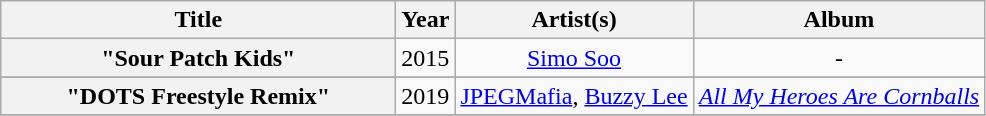<table class="wikitable plainrowheaders" style="text-align:center;">
<tr>
<th scope="col" style="width:16em;">Title</th>
<th scope="col">Year</th>
<th scope="col">Artist(s)</th>
<th scope="col">Album</th>
</tr>
<tr>
<th scope="row">"Sour Patch Kids"</th>
<td>2015</td>
<td><a href='#'>Simo Soo</a></td>
<td>-</td>
</tr>
<tr>
</tr>
<tr>
<th scope="row">"DOTS Freestyle Remix"</th>
<td>2019</td>
<td><a href='#'>JPEGMafia</a>, <a href='#'>Buzzy Lee</a></td>
<td><em><a href='#'>All My Heroes Are Cornballs</a></em></td>
</tr>
<tr>
</tr>
</table>
